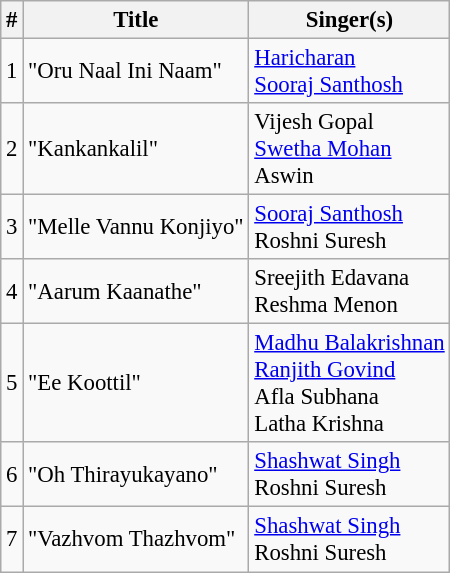<table class="wikitable" style="font-size: 95%;">
<tr>
<th>#</th>
<th>Title</th>
<th>Singer(s)</th>
</tr>
<tr>
<td>1</td>
<td>"Oru Naal Ini Naam"</td>
<td><a href='#'>Haricharan</a><br><a href='#'>Sooraj Santhosh</a></td>
</tr>
<tr>
<td>2</td>
<td>"Kankankalil"</td>
<td>Vijesh Gopal<br><a href='#'>Swetha Mohan</a><br>Aswin</td>
</tr>
<tr>
<td>3</td>
<td>"Melle Vannu Konjiyo"</td>
<td><a href='#'>Sooraj Santhosh</a><br>Roshni Suresh</td>
</tr>
<tr>
<td>4</td>
<td>"Aarum Kaanathe"</td>
<td>Sreejith Edavana<br>Reshma Menon</td>
</tr>
<tr>
<td>5</td>
<td>"Ee Koottil"</td>
<td><a href='#'>Madhu Balakrishnan</a><br><a href='#'>Ranjith Govind</a><br>Afla Subhana<br>Latha Krishna</td>
</tr>
<tr>
<td>6</td>
<td>"Oh Thirayukayano"</td>
<td><a href='#'>Shashwat Singh</a><br>Roshni Suresh</td>
</tr>
<tr>
<td>7</td>
<td>"Vazhvom Thazhvom"</td>
<td><a href='#'>Shashwat Singh</a><br>Roshni Suresh</td>
</tr>
</table>
